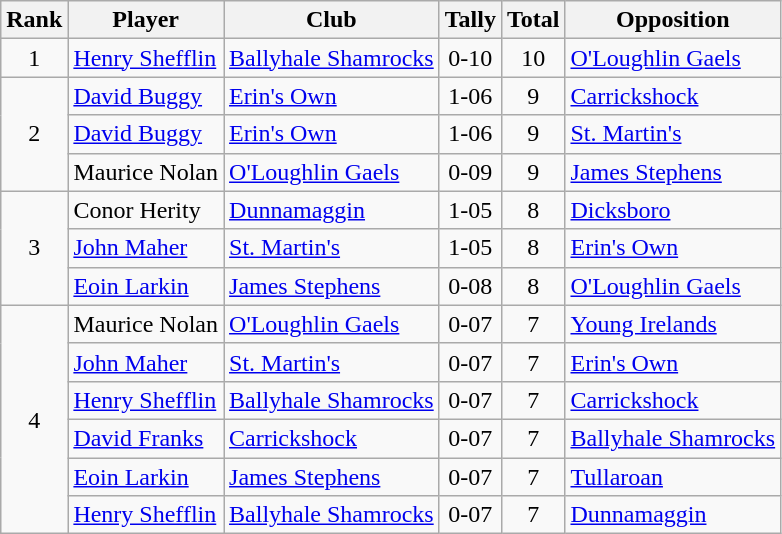<table class="wikitable">
<tr>
<th>Rank</th>
<th>Player</th>
<th>Club</th>
<th>Tally</th>
<th>Total</th>
<th>Opposition</th>
</tr>
<tr>
<td rowspan="1" style="text-align:center;">1</td>
<td><a href='#'>Henry Shefflin</a></td>
<td><a href='#'>Ballyhale Shamrocks</a></td>
<td align=center>0-10</td>
<td align=center>10</td>
<td><a href='#'>O'Loughlin Gaels</a></td>
</tr>
<tr>
<td rowspan="3" style="text-align:center;">2</td>
<td><a href='#'>David Buggy</a></td>
<td><a href='#'>Erin's Own</a></td>
<td align=center>1-06</td>
<td align=center>9</td>
<td><a href='#'>Carrickshock</a></td>
</tr>
<tr>
<td><a href='#'>David Buggy</a></td>
<td><a href='#'>Erin's Own</a></td>
<td align=center>1-06</td>
<td align=center>9</td>
<td><a href='#'>St. Martin's</a></td>
</tr>
<tr>
<td>Maurice Nolan</td>
<td><a href='#'>O'Loughlin Gaels</a></td>
<td align=center>0-09</td>
<td align=center>9</td>
<td><a href='#'>James Stephens</a></td>
</tr>
<tr>
<td rowspan="3" style="text-align:center;">3</td>
<td>Conor Herity</td>
<td><a href='#'>Dunnamaggin</a></td>
<td align=center>1-05</td>
<td align=center>8</td>
<td><a href='#'>Dicksboro</a></td>
</tr>
<tr>
<td><a href='#'>John Maher</a></td>
<td><a href='#'>St. Martin's</a></td>
<td align=center>1-05</td>
<td align=center>8</td>
<td><a href='#'>Erin's Own</a></td>
</tr>
<tr>
<td><a href='#'>Eoin Larkin</a></td>
<td><a href='#'>James Stephens</a></td>
<td align=center>0-08</td>
<td align=center>8</td>
<td><a href='#'>O'Loughlin Gaels</a></td>
</tr>
<tr>
<td rowspan="6" style="text-align:center;">4</td>
<td>Maurice Nolan</td>
<td><a href='#'>O'Loughlin Gaels</a></td>
<td align=center>0-07</td>
<td align=center>7</td>
<td><a href='#'>Young Irelands</a></td>
</tr>
<tr>
<td><a href='#'>John Maher</a></td>
<td><a href='#'>St. Martin's</a></td>
<td align=center>0-07</td>
<td align=center>7</td>
<td><a href='#'>Erin's Own</a></td>
</tr>
<tr>
<td><a href='#'>Henry Shefflin</a></td>
<td><a href='#'>Ballyhale Shamrocks</a></td>
<td align=center>0-07</td>
<td align=center>7</td>
<td><a href='#'>Carrickshock</a></td>
</tr>
<tr>
<td><a href='#'>David Franks</a></td>
<td><a href='#'>Carrickshock</a></td>
<td align=center>0-07</td>
<td align=center>7</td>
<td><a href='#'>Ballyhale Shamrocks</a></td>
</tr>
<tr>
<td><a href='#'>Eoin Larkin</a></td>
<td><a href='#'>James Stephens</a></td>
<td align=center>0-07</td>
<td align=center>7</td>
<td><a href='#'>Tullaroan</a></td>
</tr>
<tr>
<td><a href='#'>Henry Shefflin</a></td>
<td><a href='#'>Ballyhale Shamrocks</a></td>
<td align=center>0-07</td>
<td align=center>7</td>
<td><a href='#'>Dunnamaggin</a></td>
</tr>
</table>
